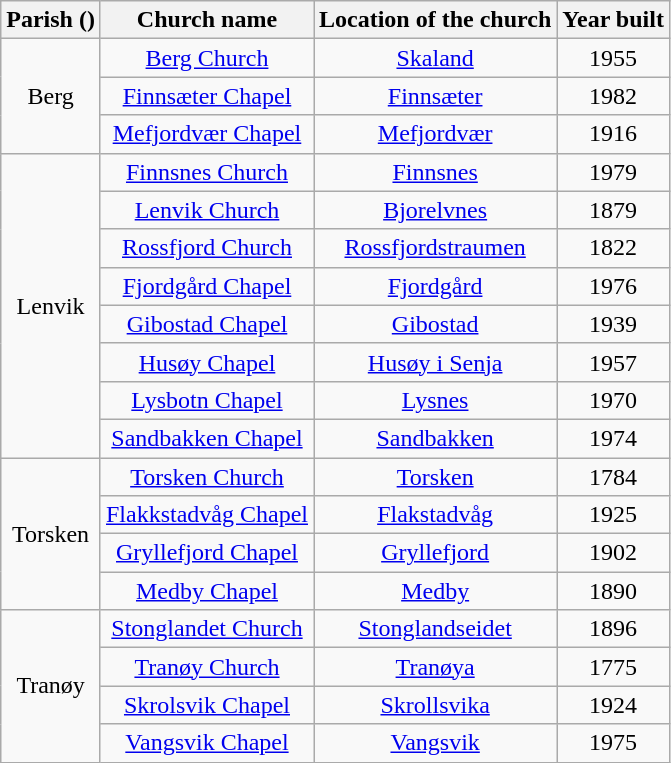<table class="wikitable" style="text-align:center">
<tr>
<th>Parish ()</th>
<th>Church name</th>
<th>Location of the church</th>
<th>Year built</th>
</tr>
<tr>
<td rowspan="3">Berg</td>
<td><a href='#'>Berg Church</a></td>
<td><a href='#'>Skaland</a></td>
<td>1955</td>
</tr>
<tr>
<td><a href='#'>Finnsæter Chapel</a></td>
<td><a href='#'>Finnsæter</a></td>
<td>1982</td>
</tr>
<tr>
<td><a href='#'>Mefjordvær Chapel</a></td>
<td><a href='#'>Mefjordvær</a></td>
<td>1916</td>
</tr>
<tr>
<td rowspan="8">Lenvik</td>
<td><a href='#'>Finnsnes Church</a></td>
<td><a href='#'>Finnsnes</a></td>
<td>1979</td>
</tr>
<tr>
<td><a href='#'>Lenvik Church</a></td>
<td><a href='#'>Bjorelvnes</a></td>
<td>1879</td>
</tr>
<tr>
<td><a href='#'>Rossfjord Church</a></td>
<td><a href='#'>Rossfjordstraumen</a></td>
<td>1822</td>
</tr>
<tr>
<td><a href='#'>Fjordgård Chapel</a></td>
<td><a href='#'>Fjordgård</a></td>
<td>1976</td>
</tr>
<tr>
<td><a href='#'>Gibostad Chapel</a></td>
<td><a href='#'>Gibostad</a></td>
<td>1939</td>
</tr>
<tr>
<td><a href='#'>Husøy Chapel</a></td>
<td><a href='#'>Husøy i Senja</a></td>
<td>1957</td>
</tr>
<tr>
<td><a href='#'>Lysbotn Chapel</a></td>
<td><a href='#'>Lysnes</a></td>
<td>1970</td>
</tr>
<tr>
<td><a href='#'>Sandbakken Chapel</a></td>
<td><a href='#'>Sandbakken</a></td>
<td>1974</td>
</tr>
<tr>
<td rowspan="4">Torsken</td>
<td><a href='#'>Torsken Church</a></td>
<td><a href='#'>Torsken</a></td>
<td>1784</td>
</tr>
<tr>
<td><a href='#'>Flakkstadvåg Chapel</a></td>
<td><a href='#'>Flakstadvåg</a></td>
<td>1925</td>
</tr>
<tr>
<td><a href='#'>Gryllefjord Chapel</a></td>
<td><a href='#'>Gryllefjord</a></td>
<td>1902</td>
</tr>
<tr>
<td><a href='#'>Medby Chapel</a></td>
<td><a href='#'>Medby</a></td>
<td>1890</td>
</tr>
<tr>
<td rowspan="4">Tranøy</td>
<td><a href='#'>Stonglandet Church</a></td>
<td><a href='#'>Stonglandseidet</a></td>
<td>1896</td>
</tr>
<tr>
<td><a href='#'>Tranøy Church</a></td>
<td><a href='#'>Tranøya</a></td>
<td>1775</td>
</tr>
<tr>
<td><a href='#'>Skrolsvik Chapel</a></td>
<td><a href='#'>Skrollsvika</a></td>
<td>1924</td>
</tr>
<tr>
<td><a href='#'>Vangsvik Chapel</a></td>
<td><a href='#'>Vangsvik</a></td>
<td>1975</td>
</tr>
</table>
